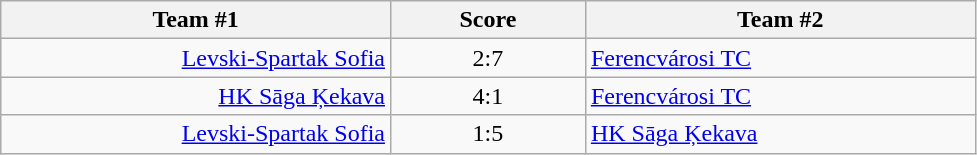<table class="wikitable" style="text-align: center;">
<tr>
<th width=22%>Team #1</th>
<th width=11%>Score</th>
<th width=22%>Team #2</th>
</tr>
<tr>
<td style="text-align: right;"><a href='#'>Levski-Spartak Sofia</a> </td>
<td>2:7</td>
<td style="text-align: left;"> <a href='#'>Ferencvárosi TC</a></td>
</tr>
<tr>
<td style="text-align: right;"><a href='#'>HK Sāga Ķekava</a> </td>
<td>4:1</td>
<td style="text-align: left;"> <a href='#'>Ferencvárosi TC</a></td>
</tr>
<tr>
<td style="text-align: right;"><a href='#'>Levski-Spartak Sofia</a> </td>
<td>1:5</td>
<td style="text-align: left;"> <a href='#'>HK Sāga Ķekava</a></td>
</tr>
</table>
